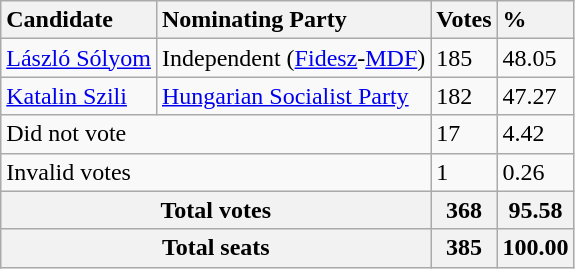<table class="wikitable">
<tr>
<th style="text-align:left">Candidate</th>
<th style="text-align:left">Nominating Party</th>
<th style="text-align:left">Votes</th>
<th style="text-align:left">%</th>
</tr>
<tr>
<td><a href='#'>László Sólyom</a></td>
<td>Independent (<a href='#'>Fidesz</a>-<a href='#'>MDF</a>)</td>
<td>185</td>
<td>48.05</td>
</tr>
<tr>
<td><a href='#'>Katalin Szili</a></td>
<td><a href='#'>Hungarian Socialist Party</a></td>
<td>182</td>
<td>47.27</td>
</tr>
<tr>
<td colspan=2>Did not vote</td>
<td>17</td>
<td>4.42</td>
</tr>
<tr>
<td colspan=2>Invalid votes</td>
<td>1</td>
<td>0.26</td>
</tr>
<tr>
<th colspan=2>Total votes</th>
<th>368</th>
<th>95.58</th>
</tr>
<tr>
<th colspan=2>Total seats</th>
<th>385</th>
<th>100.00</th>
</tr>
</table>
